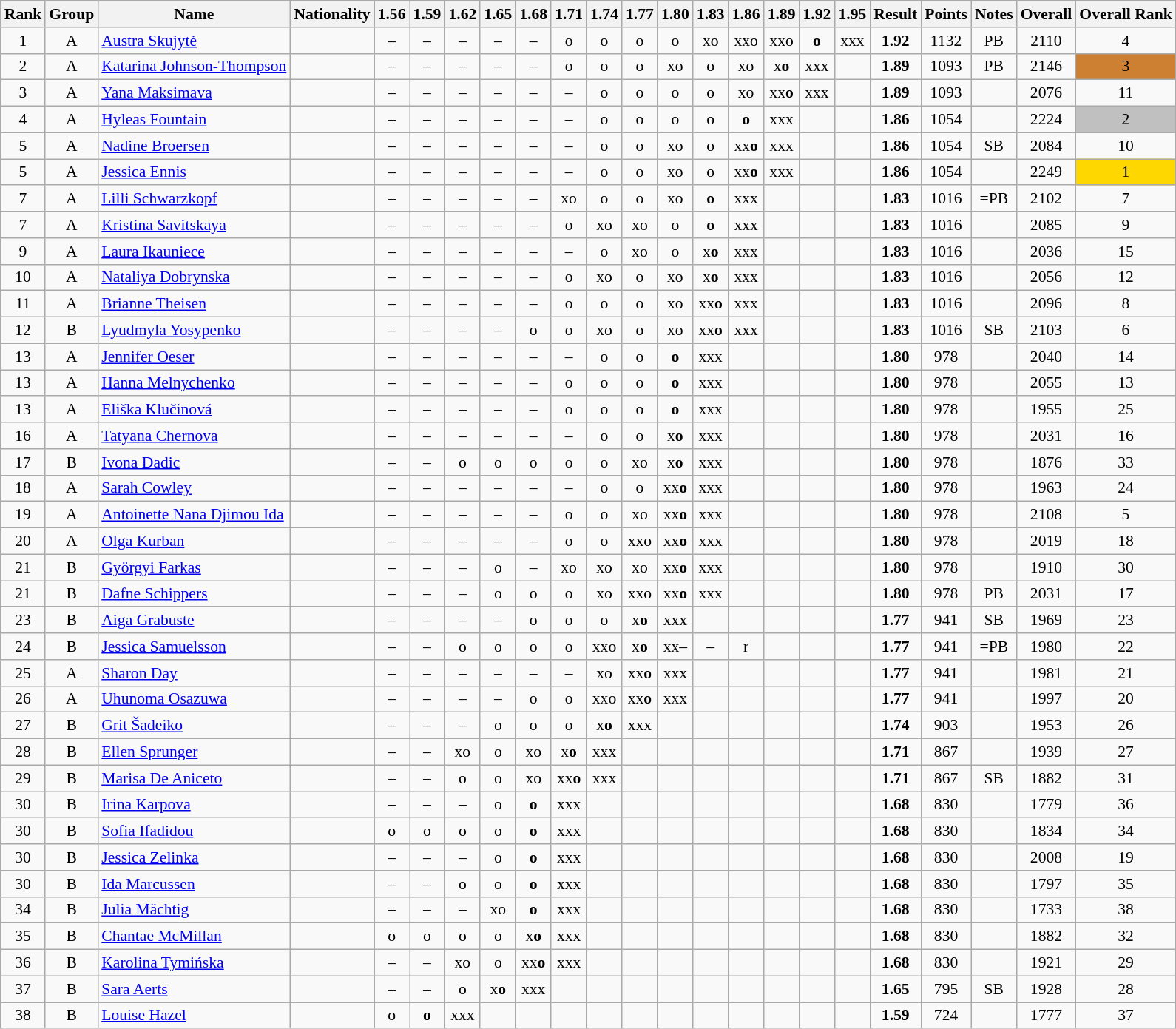<table class="wikitable sortable" style="text-align:center;font-size:90%">
<tr>
<th>Rank</th>
<th>Group</th>
<th>Name</th>
<th>Nationality</th>
<th>1.56</th>
<th>1.59</th>
<th>1.62</th>
<th>1.65</th>
<th>1.68</th>
<th>1.71</th>
<th>1.74</th>
<th>1.77</th>
<th>1.80</th>
<th>1.83</th>
<th>1.86</th>
<th>1.89</th>
<th>1.92</th>
<th>1.95</th>
<th>Result</th>
<th>Points</th>
<th>Notes</th>
<th>Overall</th>
<th>Overall Rank</th>
</tr>
<tr>
<td>1</td>
<td>A</td>
<td align=left><a href='#'>Austra Skujytė</a></td>
<td align=left></td>
<td>–</td>
<td>–</td>
<td>–</td>
<td>–</td>
<td>–</td>
<td>o</td>
<td>o</td>
<td>o</td>
<td>o</td>
<td>xo</td>
<td>xxo</td>
<td>xxo</td>
<td><strong>o</strong></td>
<td>xxx</td>
<td><strong>1.92</strong></td>
<td>1132</td>
<td>PB</td>
<td>2110</td>
<td>4</td>
</tr>
<tr>
<td>2</td>
<td>A</td>
<td align=left><a href='#'>Katarina Johnson-Thompson</a></td>
<td align=left></td>
<td>–</td>
<td>–</td>
<td>–</td>
<td>–</td>
<td>–</td>
<td>o</td>
<td>o</td>
<td>o</td>
<td>xo</td>
<td>o</td>
<td>xo</td>
<td>x<strong>o</strong></td>
<td>xxx</td>
<td></td>
<td><strong>1.89</strong></td>
<td>1093</td>
<td>PB</td>
<td>2146</td>
<td style="background-color:#cd7f32">3</td>
</tr>
<tr>
<td>3</td>
<td>A</td>
<td align=left><a href='#'>Yana Maksimava</a></td>
<td align=left></td>
<td>–</td>
<td>–</td>
<td>–</td>
<td>–</td>
<td>–</td>
<td>–</td>
<td>o</td>
<td>o</td>
<td>o</td>
<td>o</td>
<td>xo</td>
<td>xx<strong>o</strong></td>
<td>xxx</td>
<td></td>
<td><strong>1.89</strong></td>
<td>1093</td>
<td></td>
<td>2076</td>
<td>11</td>
</tr>
<tr>
<td>4</td>
<td>A</td>
<td align=left><a href='#'>Hyleas Fountain</a></td>
<td align=left></td>
<td>–</td>
<td>–</td>
<td>–</td>
<td>–</td>
<td>–</td>
<td>–</td>
<td>o</td>
<td>o</td>
<td>o</td>
<td>o</td>
<td><strong>o</strong></td>
<td>xxx</td>
<td></td>
<td></td>
<td><strong>1.86</strong></td>
<td>1054</td>
<td></td>
<td>2224</td>
<td style="background-color:#c0c0c0">2</td>
</tr>
<tr>
<td>5</td>
<td>A</td>
<td align=left><a href='#'>Nadine Broersen</a></td>
<td align=left></td>
<td>–</td>
<td>–</td>
<td>–</td>
<td>–</td>
<td>–</td>
<td>–</td>
<td>o</td>
<td>o</td>
<td>xo</td>
<td>o</td>
<td>xx<strong>o</strong></td>
<td>xxx</td>
<td></td>
<td></td>
<td><strong>1.86</strong></td>
<td>1054</td>
<td>SB</td>
<td>2084</td>
<td>10</td>
</tr>
<tr>
<td>5</td>
<td>A</td>
<td align=left><a href='#'>Jessica Ennis</a></td>
<td align=left></td>
<td>–</td>
<td>–</td>
<td>–</td>
<td>–</td>
<td>–</td>
<td>–</td>
<td>o</td>
<td>o</td>
<td>xo</td>
<td>o</td>
<td>xx<strong>o</strong></td>
<td>xxx</td>
<td></td>
<td></td>
<td><strong>1.86</strong></td>
<td>1054</td>
<td></td>
<td>2249</td>
<td style="background-color:#ffd700">1</td>
</tr>
<tr>
<td>7</td>
<td>A</td>
<td align=left><a href='#'>Lilli Schwarzkopf</a></td>
<td align=left></td>
<td>–</td>
<td>–</td>
<td>–</td>
<td>–</td>
<td>–</td>
<td>xo</td>
<td>o</td>
<td>o</td>
<td>xo</td>
<td><strong>o</strong></td>
<td>xxx</td>
<td></td>
<td></td>
<td></td>
<td><strong>1.83</strong></td>
<td>1016</td>
<td>=PB</td>
<td>2102</td>
<td>7</td>
</tr>
<tr>
<td>7</td>
<td>A</td>
<td align=left><a href='#'>Kristina Savitskaya</a></td>
<td align=left></td>
<td>–</td>
<td>–</td>
<td>–</td>
<td>–</td>
<td>–</td>
<td>o</td>
<td>xo</td>
<td>xo</td>
<td>o</td>
<td><strong>o</strong></td>
<td>xxx</td>
<td></td>
<td></td>
<td></td>
<td><strong>1.83</strong></td>
<td>1016</td>
<td></td>
<td>2085</td>
<td>9</td>
</tr>
<tr>
<td>9</td>
<td>A</td>
<td align=left><a href='#'>Laura Ikauniece</a></td>
<td align=left></td>
<td>–</td>
<td>–</td>
<td>–</td>
<td>–</td>
<td>–</td>
<td>–</td>
<td>o</td>
<td>xo</td>
<td>o</td>
<td>x<strong>o</strong></td>
<td>xxx</td>
<td></td>
<td></td>
<td></td>
<td><strong>1.83</strong></td>
<td>1016</td>
<td></td>
<td>2036</td>
<td>15</td>
</tr>
<tr>
<td>10</td>
<td>A</td>
<td align=left><a href='#'>Nataliya Dobrynska</a></td>
<td align=left></td>
<td>–</td>
<td>–</td>
<td>–</td>
<td>–</td>
<td>–</td>
<td>o</td>
<td>xo</td>
<td>o</td>
<td>xo</td>
<td>x<strong>o</strong></td>
<td>xxx</td>
<td></td>
<td></td>
<td></td>
<td><strong>1.83</strong></td>
<td>1016</td>
<td></td>
<td>2056</td>
<td>12</td>
</tr>
<tr>
<td>11</td>
<td>A</td>
<td align=left><a href='#'>Brianne Theisen</a></td>
<td align=left></td>
<td>–</td>
<td>–</td>
<td>–</td>
<td>–</td>
<td>–</td>
<td>o</td>
<td>o</td>
<td>o</td>
<td>xo</td>
<td>xx<strong>o</strong></td>
<td>xxx</td>
<td></td>
<td></td>
<td></td>
<td><strong>1.83</strong></td>
<td>1016</td>
<td></td>
<td>2096</td>
<td>8</td>
</tr>
<tr>
<td>12</td>
<td>B</td>
<td align=left><a href='#'>Lyudmyla Yosypenko</a></td>
<td align=left></td>
<td>–</td>
<td>–</td>
<td>–</td>
<td>–</td>
<td>o</td>
<td>o</td>
<td>xo</td>
<td>o</td>
<td>xo</td>
<td>xx<strong>o</strong></td>
<td>xxx</td>
<td></td>
<td></td>
<td></td>
<td><strong>1.83</strong></td>
<td>1016</td>
<td>SB</td>
<td>2103</td>
<td>6</td>
</tr>
<tr>
<td>13</td>
<td>A</td>
<td align=left><a href='#'>Jennifer Oeser</a></td>
<td align=left></td>
<td>–</td>
<td>–</td>
<td>–</td>
<td>–</td>
<td>–</td>
<td>–</td>
<td>o</td>
<td>o</td>
<td><strong>o</strong></td>
<td>xxx</td>
<td></td>
<td></td>
<td></td>
<td></td>
<td><strong>1.80</strong></td>
<td>978</td>
<td></td>
<td>2040</td>
<td>14</td>
</tr>
<tr>
<td>13</td>
<td>A</td>
<td align=left><a href='#'>Hanna Melnychenko</a></td>
<td align=left></td>
<td>–</td>
<td>–</td>
<td>–</td>
<td>–</td>
<td>–</td>
<td>o</td>
<td>o</td>
<td>o</td>
<td><strong>o</strong></td>
<td>xxx</td>
<td></td>
<td></td>
<td></td>
<td></td>
<td><strong>1.80</strong></td>
<td>978</td>
<td></td>
<td>2055</td>
<td>13</td>
</tr>
<tr>
<td>13</td>
<td>A</td>
<td align=left><a href='#'>Eliška Klučinová</a></td>
<td align=left></td>
<td>–</td>
<td>–</td>
<td>–</td>
<td>–</td>
<td>–</td>
<td>o</td>
<td>o</td>
<td>o</td>
<td><strong>o</strong></td>
<td>xxx</td>
<td></td>
<td></td>
<td></td>
<td></td>
<td><strong>1.80</strong></td>
<td>978</td>
<td></td>
<td>1955</td>
<td>25</td>
</tr>
<tr>
<td>16</td>
<td>A</td>
<td align=left><a href='#'>Tatyana Chernova</a></td>
<td align=left></td>
<td>–</td>
<td>–</td>
<td>–</td>
<td>–</td>
<td>–</td>
<td>–</td>
<td>o</td>
<td>o</td>
<td>x<strong>o</strong></td>
<td>xxx</td>
<td></td>
<td></td>
<td></td>
<td></td>
<td><strong>1.80</strong></td>
<td>978</td>
<td></td>
<td>2031</td>
<td>16</td>
</tr>
<tr>
<td>17</td>
<td>B</td>
<td align=left><a href='#'>Ivona Dadic</a></td>
<td align=left></td>
<td>–</td>
<td>–</td>
<td>o</td>
<td>o</td>
<td>o</td>
<td>o</td>
<td>o</td>
<td>xo</td>
<td>x<strong>o</strong></td>
<td>xxx</td>
<td></td>
<td></td>
<td></td>
<td></td>
<td><strong>1.80</strong></td>
<td>978</td>
<td></td>
<td>1876</td>
<td>33</td>
</tr>
<tr>
<td>18</td>
<td>A</td>
<td align=left><a href='#'>Sarah Cowley</a></td>
<td align=left></td>
<td>–</td>
<td>–</td>
<td>–</td>
<td>–</td>
<td>–</td>
<td>–</td>
<td>o</td>
<td>o</td>
<td>xx<strong>o</strong></td>
<td>xxx</td>
<td></td>
<td></td>
<td></td>
<td></td>
<td><strong>1.80</strong></td>
<td>978</td>
<td></td>
<td>1963</td>
<td>24</td>
</tr>
<tr>
<td>19</td>
<td>A</td>
<td align=left><a href='#'>Antoinette Nana Djimou Ida</a></td>
<td align=left></td>
<td>–</td>
<td>–</td>
<td>–</td>
<td>–</td>
<td>–</td>
<td>o</td>
<td>o</td>
<td>xo</td>
<td>xx<strong>o</strong></td>
<td>xxx</td>
<td></td>
<td></td>
<td></td>
<td></td>
<td><strong>1.80</strong></td>
<td>978</td>
<td></td>
<td>2108</td>
<td>5</td>
</tr>
<tr>
<td>20</td>
<td>A</td>
<td align=left><a href='#'>Olga Kurban</a></td>
<td align=left></td>
<td>–</td>
<td>–</td>
<td>–</td>
<td>–</td>
<td>–</td>
<td>o</td>
<td>o</td>
<td>xxo</td>
<td>xx<strong>o</strong></td>
<td>xxx</td>
<td></td>
<td></td>
<td></td>
<td></td>
<td><strong>1.80</strong></td>
<td>978</td>
<td></td>
<td>2019</td>
<td>18</td>
</tr>
<tr>
<td>21</td>
<td>B</td>
<td align=left><a href='#'>Györgyi Farkas</a></td>
<td align=left></td>
<td>–</td>
<td>–</td>
<td>–</td>
<td>o</td>
<td>–</td>
<td>xo</td>
<td>xo</td>
<td>xo</td>
<td>xx<strong>o</strong></td>
<td>xxx</td>
<td></td>
<td></td>
<td></td>
<td></td>
<td><strong>1.80</strong></td>
<td>978</td>
<td></td>
<td>1910</td>
<td>30</td>
</tr>
<tr>
<td>21</td>
<td>B</td>
<td align=left><a href='#'>Dafne Schippers</a></td>
<td align=left></td>
<td>–</td>
<td>–</td>
<td>–</td>
<td>o</td>
<td>o</td>
<td>o</td>
<td>xo</td>
<td>xxo</td>
<td>xx<strong>o</strong></td>
<td>xxx</td>
<td></td>
<td></td>
<td></td>
<td></td>
<td><strong>1.80</strong></td>
<td>978</td>
<td>PB</td>
<td>2031</td>
<td>17</td>
</tr>
<tr>
<td>23</td>
<td>B</td>
<td align=left><a href='#'>Aiga Grabuste</a></td>
<td align=left></td>
<td>–</td>
<td>–</td>
<td>–</td>
<td>–</td>
<td>o</td>
<td>o</td>
<td>o</td>
<td>x<strong>o</strong></td>
<td>xxx</td>
<td></td>
<td></td>
<td></td>
<td></td>
<td></td>
<td><strong>1.77</strong></td>
<td>941</td>
<td>SB</td>
<td>1969</td>
<td>23</td>
</tr>
<tr>
<td>24</td>
<td>B</td>
<td align=left><a href='#'>Jessica Samuelsson</a></td>
<td align=left></td>
<td>–</td>
<td>–</td>
<td>o</td>
<td>o</td>
<td>o</td>
<td>o</td>
<td>xxo</td>
<td>x<strong>o</strong></td>
<td>xx–</td>
<td>–</td>
<td>r</td>
<td></td>
<td></td>
<td></td>
<td><strong>1.77</strong></td>
<td>941</td>
<td>=PB</td>
<td>1980</td>
<td>22</td>
</tr>
<tr>
<td>25</td>
<td>A</td>
<td align=left><a href='#'>Sharon Day</a></td>
<td align=left></td>
<td>–</td>
<td>–</td>
<td>–</td>
<td>–</td>
<td>–</td>
<td>–</td>
<td>xo</td>
<td>xx<strong>o</strong></td>
<td>xxx</td>
<td></td>
<td></td>
<td></td>
<td></td>
<td></td>
<td><strong>1.77</strong></td>
<td>941</td>
<td></td>
<td>1981</td>
<td>21</td>
</tr>
<tr>
<td>26</td>
<td>A</td>
<td align=left><a href='#'>Uhunoma Osazuwa</a></td>
<td align=left></td>
<td>–</td>
<td>–</td>
<td>–</td>
<td>–</td>
<td>o</td>
<td>o</td>
<td>xxo</td>
<td>xx<strong>o</strong></td>
<td>xxx</td>
<td></td>
<td></td>
<td></td>
<td></td>
<td></td>
<td><strong>1.77</strong></td>
<td>941</td>
<td></td>
<td>1997</td>
<td>20</td>
</tr>
<tr>
<td>27</td>
<td>B</td>
<td align=left><a href='#'>Grit Šadeiko</a></td>
<td align=left></td>
<td>–</td>
<td>–</td>
<td>–</td>
<td>o</td>
<td>o</td>
<td>o</td>
<td>x<strong>o</strong></td>
<td>xxx</td>
<td></td>
<td></td>
<td></td>
<td></td>
<td></td>
<td></td>
<td><strong>1.74</strong></td>
<td>903</td>
<td></td>
<td>1953</td>
<td>26</td>
</tr>
<tr>
<td>28</td>
<td>B</td>
<td align=left><a href='#'>Ellen Sprunger</a></td>
<td align=left></td>
<td>–</td>
<td>–</td>
<td>xo</td>
<td>o</td>
<td>xo</td>
<td>x<strong>o</strong></td>
<td>xxx</td>
<td></td>
<td></td>
<td></td>
<td></td>
<td></td>
<td></td>
<td></td>
<td><strong>1.71</strong></td>
<td>867</td>
<td></td>
<td>1939</td>
<td>27</td>
</tr>
<tr>
<td>29</td>
<td>B</td>
<td align=left><a href='#'>Marisa De Aniceto</a></td>
<td align=left></td>
<td>–</td>
<td>–</td>
<td>o</td>
<td>o</td>
<td>xo</td>
<td>xx<strong>o</strong></td>
<td>xxx</td>
<td></td>
<td></td>
<td></td>
<td></td>
<td></td>
<td></td>
<td></td>
<td><strong>1.71</strong></td>
<td>867</td>
<td>SB</td>
<td>1882</td>
<td>31</td>
</tr>
<tr>
<td>30</td>
<td>B</td>
<td align=left><a href='#'>Irina Karpova</a></td>
<td align=left></td>
<td>–</td>
<td>–</td>
<td>–</td>
<td>o</td>
<td><strong>o</strong></td>
<td>xxx</td>
<td></td>
<td></td>
<td></td>
<td></td>
<td></td>
<td></td>
<td></td>
<td></td>
<td><strong>1.68</strong></td>
<td>830</td>
<td></td>
<td>1779</td>
<td>36</td>
</tr>
<tr>
<td>30</td>
<td>B</td>
<td align=left><a href='#'>Sofia Ifadidou</a></td>
<td align=left></td>
<td>o</td>
<td>o</td>
<td>o</td>
<td>o</td>
<td><strong>o</strong></td>
<td>xxx</td>
<td></td>
<td></td>
<td></td>
<td></td>
<td></td>
<td></td>
<td></td>
<td></td>
<td><strong>1.68</strong></td>
<td>830</td>
<td></td>
<td>1834</td>
<td>34</td>
</tr>
<tr>
<td>30</td>
<td>B</td>
<td align=left><a href='#'>Jessica Zelinka</a></td>
<td align=left></td>
<td>–</td>
<td>–</td>
<td>–</td>
<td>o</td>
<td><strong>o</strong></td>
<td>xxx</td>
<td></td>
<td></td>
<td></td>
<td></td>
<td></td>
<td></td>
<td></td>
<td></td>
<td><strong>1.68</strong></td>
<td>830</td>
<td></td>
<td>2008</td>
<td>19</td>
</tr>
<tr>
<td>30</td>
<td>B</td>
<td align=left><a href='#'>Ida Marcussen</a></td>
<td align=left></td>
<td>–</td>
<td>–</td>
<td>o</td>
<td>o</td>
<td><strong>o</strong></td>
<td>xxx</td>
<td></td>
<td></td>
<td></td>
<td></td>
<td></td>
<td></td>
<td></td>
<td></td>
<td><strong>1.68</strong></td>
<td>830</td>
<td></td>
<td>1797</td>
<td>35</td>
</tr>
<tr>
<td>34</td>
<td>B</td>
<td align=left><a href='#'>Julia Mächtig</a></td>
<td align=left></td>
<td>–</td>
<td>–</td>
<td>–</td>
<td>xo</td>
<td><strong>o</strong></td>
<td>xxx</td>
<td></td>
<td></td>
<td></td>
<td></td>
<td></td>
<td></td>
<td></td>
<td></td>
<td><strong>1.68</strong></td>
<td>830</td>
<td></td>
<td>1733</td>
<td>38</td>
</tr>
<tr>
<td>35</td>
<td>B</td>
<td align=left><a href='#'>Chantae McMillan</a></td>
<td align=left></td>
<td>o</td>
<td>o</td>
<td>o</td>
<td>o</td>
<td>x<strong>o</strong></td>
<td>xxx</td>
<td></td>
<td></td>
<td></td>
<td></td>
<td></td>
<td></td>
<td></td>
<td></td>
<td><strong>1.68</strong></td>
<td>830</td>
<td></td>
<td>1882</td>
<td>32</td>
</tr>
<tr>
<td>36</td>
<td>B</td>
<td align=left><a href='#'>Karolina Tymińska</a></td>
<td align=left></td>
<td>–</td>
<td>–</td>
<td>xo</td>
<td>o</td>
<td>xx<strong>o</strong></td>
<td>xxx</td>
<td></td>
<td></td>
<td></td>
<td></td>
<td></td>
<td></td>
<td></td>
<td></td>
<td><strong>1.68</strong></td>
<td>830</td>
<td></td>
<td>1921</td>
<td>29</td>
</tr>
<tr>
<td>37</td>
<td>B</td>
<td align=left><a href='#'>Sara Aerts</a></td>
<td align=left></td>
<td>–</td>
<td>–</td>
<td>o</td>
<td>x<strong>o</strong></td>
<td>xxx</td>
<td></td>
<td></td>
<td></td>
<td></td>
<td></td>
<td></td>
<td></td>
<td></td>
<td></td>
<td><strong>1.65</strong></td>
<td>795</td>
<td>SB</td>
<td>1928</td>
<td>28</td>
</tr>
<tr>
<td>38</td>
<td>B</td>
<td align=left><a href='#'>Louise Hazel</a></td>
<td align=left></td>
<td>o</td>
<td><strong>o</strong></td>
<td>xxx</td>
<td></td>
<td></td>
<td></td>
<td></td>
<td></td>
<td></td>
<td></td>
<td></td>
<td></td>
<td></td>
<td></td>
<td><strong>1.59</strong></td>
<td>724</td>
<td></td>
<td>1777</td>
<td>37</td>
</tr>
</table>
